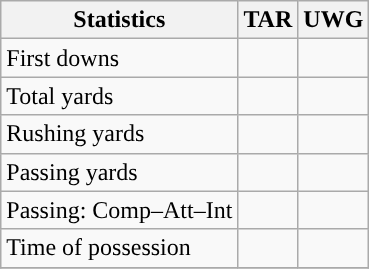<table class="wikitable" style="float: left;">
<tr>
<th>Statistics</th>
<th>TAR</th>
<th>UWG</th>
</tr>
<tr>
<td>First downs</td>
<td></td>
<td></td>
</tr>
<tr>
<td>Total yards</td>
<td></td>
<td></td>
</tr>
<tr>
<td>Rushing yards</td>
<td></td>
<td></td>
</tr>
<tr>
<td>Passing yards</td>
<td></td>
<td></td>
</tr>
<tr>
<td>Passing: Comp–Att–Int</td>
<td></td>
<td></td>
</tr>
<tr>
<td>Time of possession</td>
<td></td>
<td></td>
</tr>
<tr>
</tr>
</table>
